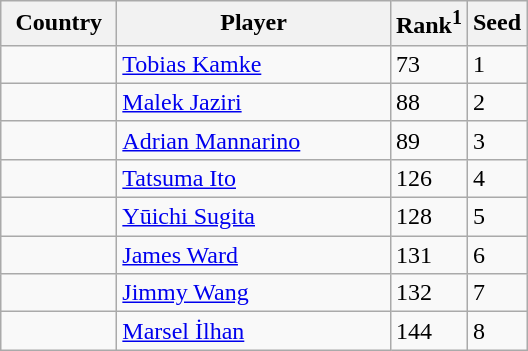<table class="sortable wikitable">
<tr>
<th width="70">Country</th>
<th width="175">Player</th>
<th>Rank<sup>1</sup></th>
<th>Seed</th>
</tr>
<tr>
<td></td>
<td><a href='#'>Tobias Kamke</a></td>
<td>73</td>
<td>1</td>
</tr>
<tr>
<td></td>
<td><a href='#'>Malek Jaziri</a></td>
<td>88</td>
<td>2</td>
</tr>
<tr>
<td></td>
<td><a href='#'>Adrian Mannarino</a></td>
<td>89</td>
<td>3</td>
</tr>
<tr>
<td></td>
<td><a href='#'>Tatsuma Ito</a></td>
<td>126</td>
<td>4</td>
</tr>
<tr>
<td></td>
<td><a href='#'>Yūichi Sugita</a></td>
<td>128</td>
<td>5</td>
</tr>
<tr>
<td></td>
<td><a href='#'>James Ward</a></td>
<td>131</td>
<td>6</td>
</tr>
<tr>
<td></td>
<td><a href='#'>Jimmy Wang</a></td>
<td>132</td>
<td>7</td>
</tr>
<tr>
<td></td>
<td><a href='#'>Marsel İlhan</a></td>
<td>144</td>
<td>8</td>
</tr>
</table>
